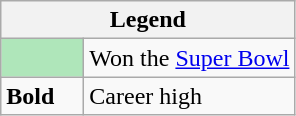<table class="wikitable mw-collapsible mw-collapsed">
<tr>
<th colspan="2">Legend</th>
</tr>
<tr>
<td style="background:#afe6ba; width:3em;"></td>
<td>Won the <a href='#'>Super Bowl</a></td>
</tr>
<tr>
<td><strong>Bold</strong></td>
<td>Career high</td>
</tr>
</table>
